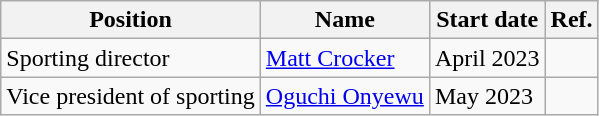<table class="wikitable">
<tr>
<th>Position</th>
<th>Name</th>
<th>Start date</th>
<th>Ref.</th>
</tr>
<tr>
<td>Sporting director</td>
<td> <a href='#'>Matt Crocker</a></td>
<td>April 2023</td>
<td></td>
</tr>
<tr>
<td>Vice president of sporting</td>
<td> <a href='#'>Oguchi Onyewu</a></td>
<td>May 2023</td>
<td></td>
</tr>
</table>
